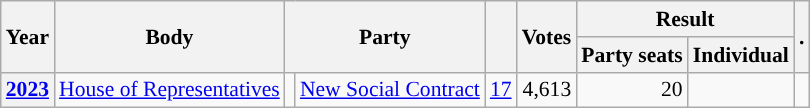<table class="wikitable plainrowheaders sortable" border=2 cellpadding=4 cellspacing=0 style="border: 1px #aaa solid; font-size: 90%; text-align:center;">
<tr>
<th scope="col" rowspan=2>Year</th>
<th scope="col" rowspan=2>Body</th>
<th scope="col" colspan=2 rowspan=2>Party</th>
<th scope="col" rowspan=2></th>
<th scope="col" rowspan=2>Votes</th>
<th scope="colgroup" colspan=2>Result</th>
<th scope="col" rowspan=2 class="unsortable">.</th>
</tr>
<tr>
<th scope="col">Party seats</th>
<th scope="col">Individual</th>
</tr>
<tr>
<th scope="row"><a href='#'>2023</a></th>
<td><a href='#'>House of Representatives</a></td>
<td style="background-color:"></td>
<td><a href='#'>New Social Contract</a></td>
<td style=text-align:right><a href='#'>17</a></td>
<td style=text-align:right>4,613</td>
<td style=text-align:right>20</td>
<td></td>
<td></td>
</tr>
</table>
